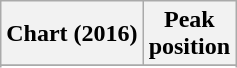<table class="wikitable sortable plainrowheaders" style="text-align:center">
<tr>
<th scope="col">Chart (2016)</th>
<th scope="col">Peak<br> position</th>
</tr>
<tr>
</tr>
<tr>
</tr>
<tr>
</tr>
</table>
